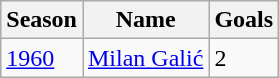<table class="wikitable">
<tr>
<th>Season</th>
<th>Name</th>
<th>Goals</th>
</tr>
<tr>
<td><a href='#'>1960</a></td>
<td> <a href='#'>Milan Galić</a></td>
<td>2</td>
</tr>
</table>
